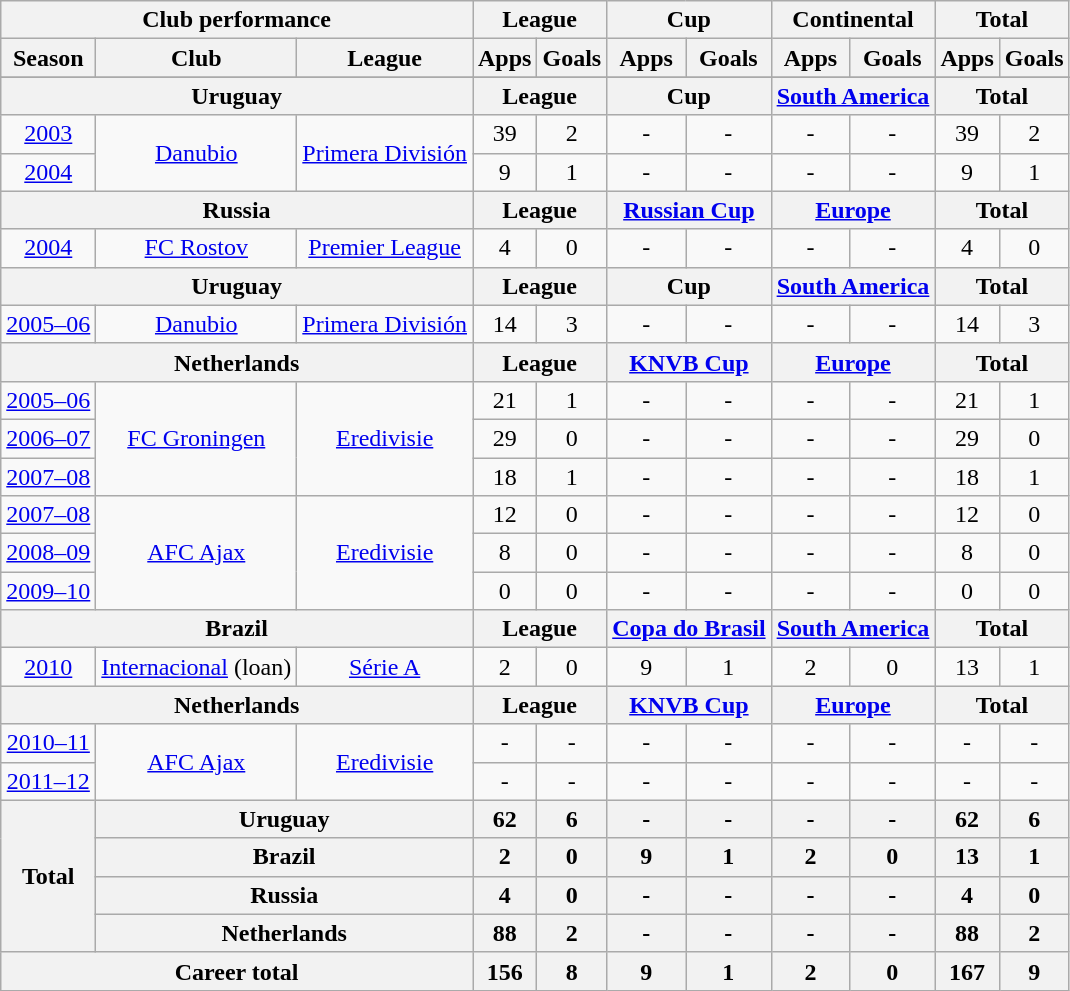<table class="wikitable" style="text-align:center">
<tr>
<th colspan=3>Club performance</th>
<th colspan=2>League</th>
<th colspan=2>Cup</th>
<th colspan=2>Continental</th>
<th colspan=2>Total</th>
</tr>
<tr>
<th>Season</th>
<th>Club</th>
<th>League</th>
<th>Apps</th>
<th>Goals</th>
<th>Apps</th>
<th>Goals</th>
<th>Apps</th>
<th>Goals</th>
<th>Apps</th>
<th>Goals</th>
</tr>
<tr>
</tr>
<tr>
<th colspan=3>Uruguay</th>
<th colspan=2>League</th>
<th colspan=2>Cup</th>
<th colspan=2><a href='#'>South America</a></th>
<th colspan=2>Total</th>
</tr>
<tr>
<td><a href='#'>2003</a></td>
<td rowspan="2"><a href='#'>Danubio</a></td>
<td rowspan="2"><a href='#'>Primera División</a></td>
<td>39</td>
<td>2</td>
<td>-</td>
<td>-</td>
<td>-</td>
<td>-</td>
<td>39</td>
<td>2</td>
</tr>
<tr>
<td><a href='#'>2004</a></td>
<td>9</td>
<td>1</td>
<td>-</td>
<td>-</td>
<td>-</td>
<td>-</td>
<td>9</td>
<td>1</td>
</tr>
<tr>
<th colspan=3>Russia</th>
<th colspan=2>League</th>
<th colspan=2><a href='#'>Russian Cup</a></th>
<th colspan=2><a href='#'>Europe</a></th>
<th colspan=2>Total</th>
</tr>
<tr>
<td><a href='#'>2004</a></td>
<td rowspan="1"><a href='#'>FC Rostov</a></td>
<td rowspan="1"><a href='#'>Premier League</a></td>
<td>4</td>
<td>0</td>
<td>-</td>
<td>-</td>
<td>-</td>
<td>-</td>
<td>4</td>
<td>0</td>
</tr>
<tr>
<th colspan=3>Uruguay</th>
<th colspan=2>League</th>
<th colspan=2>Cup</th>
<th colspan=2><a href='#'>South America</a></th>
<th colspan=2>Total</th>
</tr>
<tr>
<td><a href='#'>2005–06</a></td>
<td rowspan="1"><a href='#'>Danubio</a></td>
<td rowspan="1"><a href='#'>Primera División</a></td>
<td>14</td>
<td>3</td>
<td>-</td>
<td>-</td>
<td>-</td>
<td>-</td>
<td>14</td>
<td>3</td>
</tr>
<tr>
<th colspan=3>Netherlands</th>
<th colspan=2>League</th>
<th colspan=2><a href='#'>KNVB Cup</a></th>
<th colspan=2><a href='#'>Europe</a></th>
<th colspan=2>Total</th>
</tr>
<tr>
<td><a href='#'>2005–06</a></td>
<td rowspan="3"><a href='#'>FC Groningen</a></td>
<td rowspan="3"><a href='#'>Eredivisie</a></td>
<td>21</td>
<td>1</td>
<td>-</td>
<td>-</td>
<td>-</td>
<td>-</td>
<td>21</td>
<td>1</td>
</tr>
<tr>
<td><a href='#'>2006–07</a></td>
<td>29</td>
<td>0</td>
<td>-</td>
<td>-</td>
<td>-</td>
<td>-</td>
<td>29</td>
<td>0</td>
</tr>
<tr>
<td><a href='#'>2007–08</a></td>
<td>18</td>
<td>1</td>
<td>-</td>
<td>-</td>
<td>-</td>
<td>-</td>
<td>18</td>
<td>1</td>
</tr>
<tr>
<td><a href='#'>2007–08</a></td>
<td rowspan="3"><a href='#'>AFC Ajax</a></td>
<td rowspan="3"><a href='#'>Eredivisie</a></td>
<td>12</td>
<td>0</td>
<td>-</td>
<td>-</td>
<td>-</td>
<td>-</td>
<td>12</td>
<td>0</td>
</tr>
<tr>
<td><a href='#'>2008–09</a></td>
<td>8</td>
<td>0</td>
<td>-</td>
<td>-</td>
<td>-</td>
<td>-</td>
<td>8</td>
<td>0</td>
</tr>
<tr>
<td><a href='#'>2009–10</a></td>
<td>0</td>
<td>0</td>
<td>-</td>
<td>-</td>
<td>-</td>
<td>-</td>
<td>0</td>
<td>0</td>
</tr>
<tr>
<th colspan=3>Brazil</th>
<th colspan=2>League</th>
<th colspan=2><a href='#'>Copa do Brasil</a></th>
<th colspan=2><a href='#'>South America</a></th>
<th colspan=2>Total</th>
</tr>
<tr>
<td><a href='#'>2010</a></td>
<td rowspan="1"><a href='#'>Internacional</a> (loan)</td>
<td rowspan="1"><a href='#'>Série A</a></td>
<td>2</td>
<td>0</td>
<td>9</td>
<td>1</td>
<td>2</td>
<td>0</td>
<td>13</td>
<td>1</td>
</tr>
<tr>
<th colspan=3>Netherlands</th>
<th colspan=2>League</th>
<th colspan=2><a href='#'>KNVB Cup</a></th>
<th colspan=2><a href='#'>Europe</a></th>
<th colspan=2>Total</th>
</tr>
<tr>
<td><a href='#'>2010–11</a></td>
<td rowspan="2"><a href='#'>AFC Ajax</a></td>
<td rowspan="2"><a href='#'>Eredivisie</a></td>
<td>-</td>
<td>-</td>
<td>-</td>
<td>-</td>
<td>-</td>
<td>-</td>
<td>-</td>
<td>-</td>
</tr>
<tr>
<td><a href='#'>2011–12</a></td>
<td>-</td>
<td>-</td>
<td>-</td>
<td>-</td>
<td>-</td>
<td>-</td>
<td>-</td>
<td>-</td>
</tr>
<tr>
<th rowspan=4>Total</th>
<th colspan=2>Uruguay</th>
<th>62</th>
<th>6</th>
<th>-</th>
<th>-</th>
<th>-</th>
<th>-</th>
<th>62</th>
<th>6</th>
</tr>
<tr>
<th colspan=2>Brazil</th>
<th>2</th>
<th>0</th>
<th>9</th>
<th>1</th>
<th>2</th>
<th>0</th>
<th>13</th>
<th>1</th>
</tr>
<tr>
<th colspan=2>Russia</th>
<th>4</th>
<th>0</th>
<th>-</th>
<th>-</th>
<th>-</th>
<th>-</th>
<th>4</th>
<th>0</th>
</tr>
<tr>
<th colspan=2>Netherlands</th>
<th>88</th>
<th>2</th>
<th>-</th>
<th>-</th>
<th>-</th>
<th>-</th>
<th>88</th>
<th>2</th>
</tr>
<tr>
<th colspan=3>Career total</th>
<th>156</th>
<th>8</th>
<th>9</th>
<th>1</th>
<th>2</th>
<th>0</th>
<th>167</th>
<th>9</th>
</tr>
</table>
